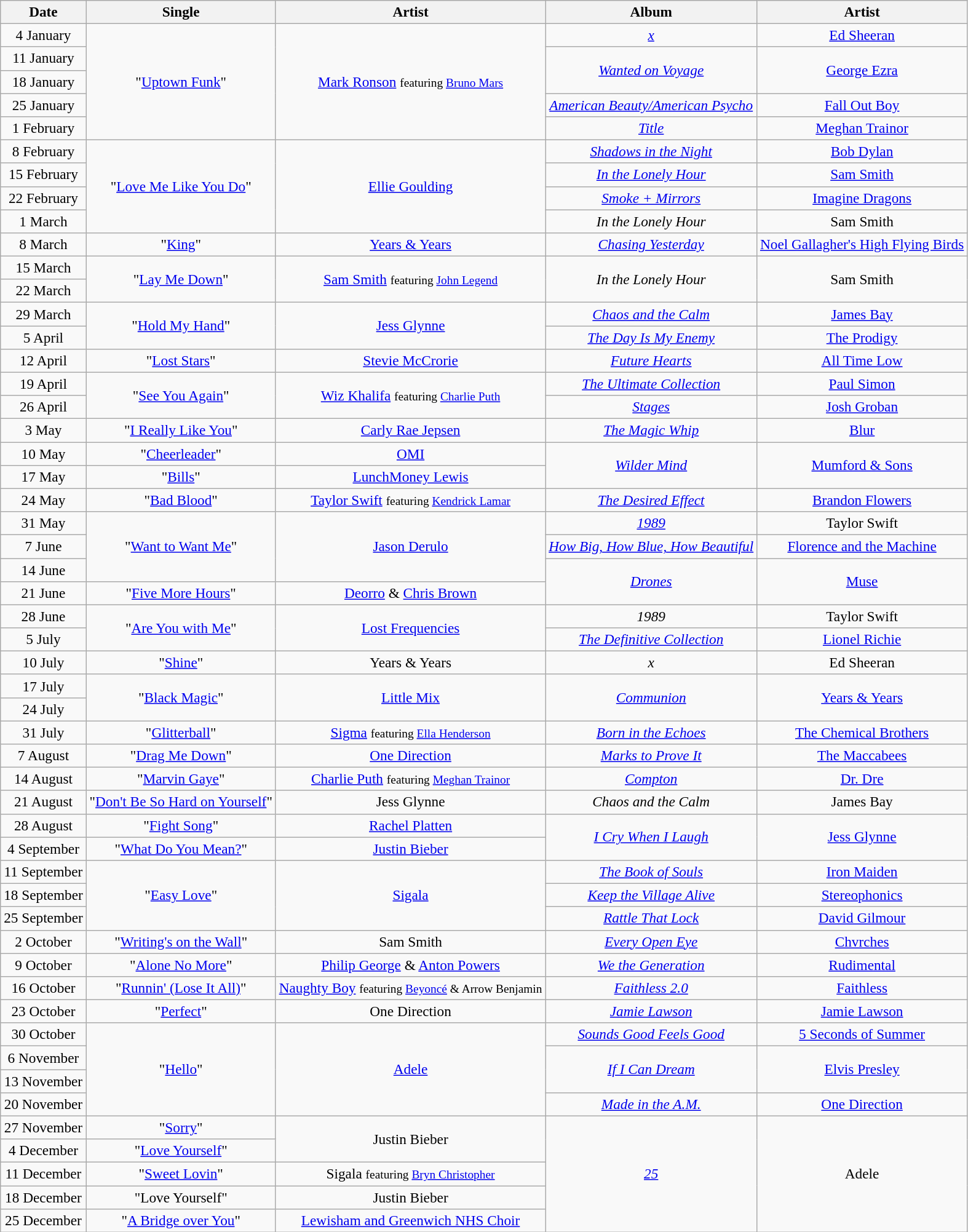<table class="wikitable" style="font-size:97%; text-align:center;">
<tr>
<th>Date</th>
<th>Single</th>
<th>Artist</th>
<th>Album</th>
<th>Artist</th>
</tr>
<tr>
<td>4 January</td>
<td rowspan="5">"<a href='#'>Uptown Funk</a>"</td>
<td rowspan="5"><a href='#'>Mark Ronson</a> <small> featuring <a href='#'>Bruno Mars</a> </small></td>
<td><em><a href='#'>x</a></em></td>
<td><a href='#'>Ed Sheeran</a></td>
</tr>
<tr>
<td>11 January</td>
<td rowspan="2"><em><a href='#'>Wanted on Voyage</a></em></td>
<td rowspan="2"><a href='#'>George Ezra</a></td>
</tr>
<tr>
<td>18 January</td>
</tr>
<tr>
<td>25 January</td>
<td><em><a href='#'>American Beauty/American Psycho</a></em></td>
<td><a href='#'>Fall Out Boy</a></td>
</tr>
<tr>
<td>1 February</td>
<td><em><a href='#'>Title</a></em></td>
<td><a href='#'>Meghan Trainor</a></td>
</tr>
<tr>
<td>8 February</td>
<td rowspan="4">"<a href='#'>Love Me Like You Do</a>"</td>
<td rowspan="4"><a href='#'>Ellie Goulding</a></td>
<td><em><a href='#'>Shadows in the Night</a></em></td>
<td><a href='#'>Bob Dylan</a></td>
</tr>
<tr>
<td>15 February</td>
<td><em><a href='#'>In the Lonely Hour</a></em></td>
<td><a href='#'>Sam Smith</a></td>
</tr>
<tr>
<td>22 February</td>
<td><em><a href='#'>Smoke + Mirrors</a></em></td>
<td><a href='#'>Imagine Dragons</a></td>
</tr>
<tr>
<td>1 March</td>
<td><em>In the Lonely Hour</em></td>
<td>Sam Smith</td>
</tr>
<tr>
<td>8 March</td>
<td>"<a href='#'>King</a>"</td>
<td><a href='#'>Years & Years</a></td>
<td><em><a href='#'>Chasing Yesterday</a></em></td>
<td><a href='#'>Noel Gallagher's High Flying Birds</a></td>
</tr>
<tr>
<td>15 March</td>
<td rowspan="2">"<a href='#'>Lay Me Down</a>"</td>
<td rowspan="2"><a href='#'>Sam Smith</a> <small> featuring <a href='#'>John Legend</a> </small></td>
<td rowspan="2"><em>In the Lonely Hour</em></td>
<td rowspan="2">Sam Smith</td>
</tr>
<tr>
<td>22 March</td>
</tr>
<tr>
<td>29 March</td>
<td rowspan="2">"<a href='#'>Hold My Hand</a>"</td>
<td rowspan="2"><a href='#'>Jess Glynne</a></td>
<td><em><a href='#'>Chaos and the Calm</a></em></td>
<td><a href='#'>James Bay</a></td>
</tr>
<tr>
<td>5 April</td>
<td><em><a href='#'>The Day Is My Enemy</a></em></td>
<td><a href='#'>The Prodigy</a></td>
</tr>
<tr>
<td>12 April</td>
<td>"<a href='#'>Lost Stars</a>"</td>
<td><a href='#'>Stevie McCrorie</a></td>
<td><em><a href='#'>Future Hearts</a></em></td>
<td><a href='#'>All Time Low</a></td>
</tr>
<tr>
<td>19 April</td>
<td rowspan="2">"<a href='#'>See You Again</a>"</td>
<td rowspan="2"><a href='#'>Wiz Khalifa</a> <small> featuring <a href='#'>Charlie Puth</a> </small></td>
<td><em><a href='#'>The Ultimate Collection</a></em></td>
<td><a href='#'>Paul Simon</a></td>
</tr>
<tr>
<td>26 April</td>
<td><em><a href='#'>Stages</a></em></td>
<td><a href='#'>Josh Groban</a></td>
</tr>
<tr>
<td>3 May</td>
<td>"<a href='#'>I Really Like You</a>"</td>
<td><a href='#'>Carly Rae Jepsen</a></td>
<td><em><a href='#'>The Magic Whip</a></em></td>
<td><a href='#'>Blur</a></td>
</tr>
<tr>
<td>10 May</td>
<td>"<a href='#'>Cheerleader</a>"</td>
<td><a href='#'>OMI</a></td>
<td rowspan="2"><em><a href='#'>Wilder Mind</a></em></td>
<td rowspan="2"><a href='#'>Mumford & Sons</a></td>
</tr>
<tr>
<td>17 May</td>
<td>"<a href='#'>Bills</a>"</td>
<td><a href='#'>LunchMoney Lewis</a></td>
</tr>
<tr>
<td>24 May</td>
<td>"<a href='#'>Bad Blood</a>"</td>
<td><a href='#'>Taylor Swift</a> <small> featuring <a href='#'>Kendrick Lamar</a> </small></td>
<td><em><a href='#'>The Desired Effect</a></em></td>
<td><a href='#'>Brandon Flowers</a></td>
</tr>
<tr>
<td>31 May</td>
<td rowspan="3">"<a href='#'>Want to Want Me</a>"</td>
<td rowspan="3"><a href='#'>Jason Derulo</a></td>
<td><em><a href='#'>1989</a></em></td>
<td>Taylor Swift</td>
</tr>
<tr>
<td>7 June</td>
<td><em><a href='#'>How Big, How Blue, How Beautiful</a></em></td>
<td><a href='#'>Florence and the Machine</a></td>
</tr>
<tr>
<td>14 June</td>
<td rowspan="2"><em><a href='#'>Drones</a></em></td>
<td rowspan="2"><a href='#'>Muse</a></td>
</tr>
<tr>
<td>21 June</td>
<td>"<a href='#'>Five More Hours</a>"</td>
<td><a href='#'>Deorro</a> & <a href='#'>Chris Brown</a></td>
</tr>
<tr>
<td>28 June</td>
<td rowspan="2">"<a href='#'>Are You with Me</a>"</td>
<td rowspan="2"><a href='#'>Lost Frequencies</a></td>
<td><em>1989</em></td>
<td>Taylor Swift</td>
</tr>
<tr>
<td>5 July</td>
<td><em><a href='#'>The Definitive Collection</a></em></td>
<td><a href='#'>Lionel Richie</a></td>
</tr>
<tr>
<td>10 July</td>
<td>"<a href='#'>Shine</a>"</td>
<td>Years & Years</td>
<td><em>x</em></td>
<td>Ed Sheeran</td>
</tr>
<tr>
<td>17 July</td>
<td rowspan="2">"<a href='#'>Black Magic</a>"</td>
<td rowspan="2"><a href='#'>Little Mix</a></td>
<td rowspan="2"><em><a href='#'>Communion</a></em></td>
<td rowspan="2"><a href='#'>Years & Years</a></td>
</tr>
<tr>
<td>24 July</td>
</tr>
<tr>
<td>31 July</td>
<td>"<a href='#'>Glitterball</a>"</td>
<td><a href='#'>Sigma</a> <small> featuring <a href='#'>Ella Henderson</a> </small></td>
<td><em><a href='#'>Born in the Echoes</a></em></td>
<td><a href='#'>The Chemical Brothers</a></td>
</tr>
<tr>
<td>7 August</td>
<td>"<a href='#'>Drag Me Down</a>"</td>
<td><a href='#'>One Direction</a></td>
<td><em><a href='#'>Marks to Prove It</a></em></td>
<td><a href='#'>The Maccabees</a></td>
</tr>
<tr>
<td>14 August</td>
<td>"<a href='#'>Marvin Gaye</a>"</td>
<td><a href='#'>Charlie Puth</a> <small> featuring <a href='#'>Meghan Trainor</a> </small></td>
<td><em><a href='#'>Compton</a></em></td>
<td><a href='#'>Dr. Dre</a></td>
</tr>
<tr>
<td>21 August</td>
<td>"<a href='#'>Don't Be So Hard on Yourself</a>"</td>
<td>Jess Glynne</td>
<td><em>Chaos and the Calm</em></td>
<td>James Bay</td>
</tr>
<tr>
<td>28 August</td>
<td>"<a href='#'>Fight Song</a>"</td>
<td><a href='#'>Rachel Platten</a></td>
<td rowspan="2"><em><a href='#'>I Cry When I Laugh</a></em></td>
<td rowspan="2"><a href='#'>Jess Glynne</a></td>
</tr>
<tr>
<td>4 September</td>
<td>"<a href='#'>What Do You Mean?</a>"</td>
<td><a href='#'>Justin Bieber</a></td>
</tr>
<tr>
<td>11 September</td>
<td rowspan="3">"<a href='#'>Easy Love</a>"</td>
<td rowspan="3"><a href='#'>Sigala</a></td>
<td><em><a href='#'>The Book of Souls</a></em></td>
<td><a href='#'>Iron Maiden</a></td>
</tr>
<tr>
<td>18 September</td>
<td><em><a href='#'>Keep the Village Alive</a></em></td>
<td><a href='#'>Stereophonics</a></td>
</tr>
<tr>
<td>25 September</td>
<td><em><a href='#'>Rattle That Lock</a></em></td>
<td><a href='#'>David Gilmour</a></td>
</tr>
<tr>
<td>2 October</td>
<td>"<a href='#'>Writing's on the Wall</a>"</td>
<td>Sam Smith</td>
<td><em><a href='#'>Every Open Eye</a></em></td>
<td><a href='#'>Chvrches</a></td>
</tr>
<tr>
<td>9 October</td>
<td>"<a href='#'>Alone No More</a>"</td>
<td><a href='#'>Philip George</a>  & <a href='#'>Anton Powers</a></td>
<td><em><a href='#'>We the Generation</a></em></td>
<td><a href='#'>Rudimental</a></td>
</tr>
<tr>
<td>16 October</td>
<td>"<a href='#'>Runnin' (Lose It All)</a>"</td>
<td><a href='#'>Naughty Boy</a> <small> featuring <a href='#'>Beyoncé</a> & Arrow Benjamin </small></td>
<td><em><a href='#'>Faithless 2.0</a></em></td>
<td><a href='#'>Faithless</a></td>
</tr>
<tr>
<td>23 October</td>
<td>"<a href='#'>Perfect</a>"</td>
<td>One Direction</td>
<td><em><a href='#'>Jamie Lawson</a></em></td>
<td><a href='#'>Jamie Lawson</a></td>
</tr>
<tr>
<td>30 October</td>
<td rowspan="4">"<a href='#'>Hello</a>"</td>
<td rowspan="4"><a href='#'>Adele</a></td>
<td><em><a href='#'>Sounds Good Feels Good</a></em></td>
<td><a href='#'>5 Seconds of Summer</a></td>
</tr>
<tr>
<td>6 November</td>
<td rowspan="2"><em><a href='#'>If I Can Dream</a></em></td>
<td rowspan="2"><a href='#'>Elvis Presley</a></td>
</tr>
<tr>
<td>13 November</td>
</tr>
<tr>
<td>20 November</td>
<td><em><a href='#'>Made in the A.M.</a></em></td>
<td><a href='#'>One Direction</a></td>
</tr>
<tr>
<td>27 November</td>
<td>"<a href='#'>Sorry</a>"</td>
<td rowspan="2">Justin Bieber</td>
<td rowspan="5"><em><a href='#'>25</a></em></td>
<td rowspan="5">Adele</td>
</tr>
<tr>
<td>4 December</td>
<td>"<a href='#'>Love Yourself</a>"</td>
</tr>
<tr>
<td>11 December</td>
<td>"<a href='#'>Sweet Lovin</a>"</td>
<td>Sigala <small> featuring <a href='#'>Bryn Christopher</a> </small></td>
</tr>
<tr>
<td>18 December</td>
<td>"Love Yourself"</td>
<td>Justin Bieber</td>
</tr>
<tr>
<td>25 December</td>
<td>"<a href='#'>A Bridge over You</a>"</td>
<td><a href='#'>Lewisham and Greenwich NHS Choir</a></td>
</tr>
</table>
